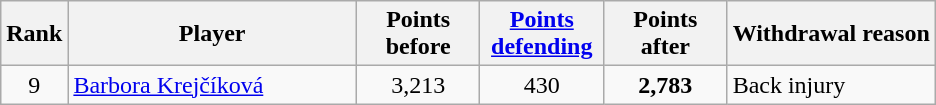<table class="wikitable sortable">
<tr>
<th>Rank</th>
<th style="width:185px;">Player</th>
<th style="width:75px;">Points before</th>
<th style="width:75px;"><a href='#'>Points defending</a></th>
<th style="width:75px;">Points after</th>
<th>Withdrawal reason</th>
</tr>
<tr>
<td style="text-align:center;">9</td>
<td> <a href='#'>Barbora Krejčíková</a></td>
<td style="text-align:center;">3,213</td>
<td style="text-align:center;">430</td>
<td style="text-align:center;"><strong>2,783</strong></td>
<td>Back injury</td>
</tr>
</table>
